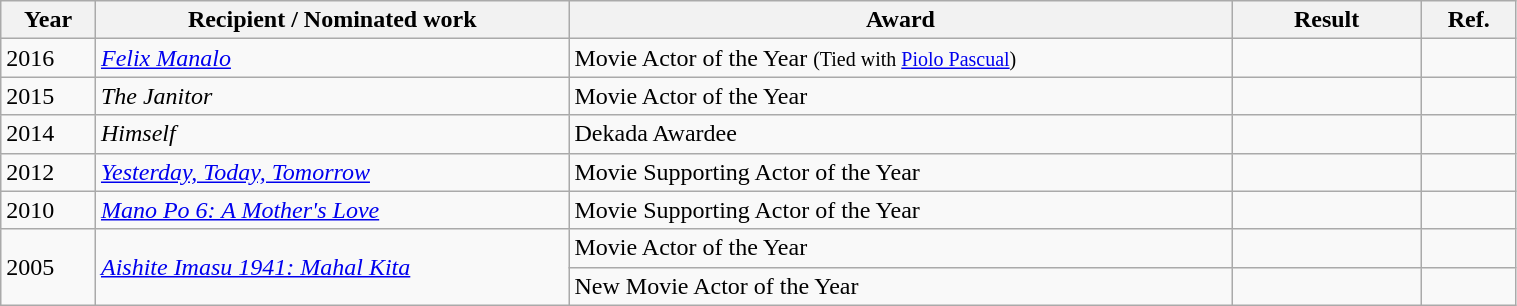<table class="wikitable" style="width:80%">
<tr>
<th scope="col" width="5%" style="white-space: nowrap;">Year</th>
<th scope="col" width="25%" style="white-space: nowrap;">Recipient / Nominated work</th>
<th scope="col" width="35%" style="white-space: nowrap;">Award</th>
<th scope="col" width="10%" style="white-space: nowrap;">Result</th>
<th scope="col" width="5%" style="white-space: nowrap;">Ref.</th>
</tr>
<tr>
<td>2016</td>
<td><em><a href='#'>Felix Manalo</a></em></td>
<td>Movie Actor of the Year <small>(Tied with <a href='#'>Piolo Pascual</a>)</small></td>
<td></td>
<td style="text-align:center;"></td>
</tr>
<tr>
<td>2015</td>
<td><em>The Janitor</em></td>
<td>Movie Actor of the Year</td>
<td></td>
<td style="text-align:center;"></td>
</tr>
<tr>
<td>2014</td>
<td><em>Himself</em></td>
<td>Dekada Awardee</td>
<td></td>
<td style="text-align:center;"></td>
</tr>
<tr>
<td>2012</td>
<td><em><a href='#'>Yesterday, Today, Tomorrow</a></em></td>
<td>Movie Supporting Actor of the Year</td>
<td></td>
<td style="text-align:center;"></td>
</tr>
<tr>
<td>2010</td>
<td><em><a href='#'>Mano Po 6: A Mother's Love</a></em></td>
<td>Movie Supporting Actor of the Year</td>
<td></td>
<td style="text-align:center;"></td>
</tr>
<tr>
<td rowspan="2">2005</td>
<td rowspan="2"><em><a href='#'>Aishite Imasu 1941: Mahal Kita</a></em></td>
<td>Movie Actor of the Year</td>
<td></td>
<td style="text-align:center;"></td>
</tr>
<tr>
<td>New Movie Actor of the Year</td>
<td></td>
<td style="text-align:center;"></td>
</tr>
</table>
